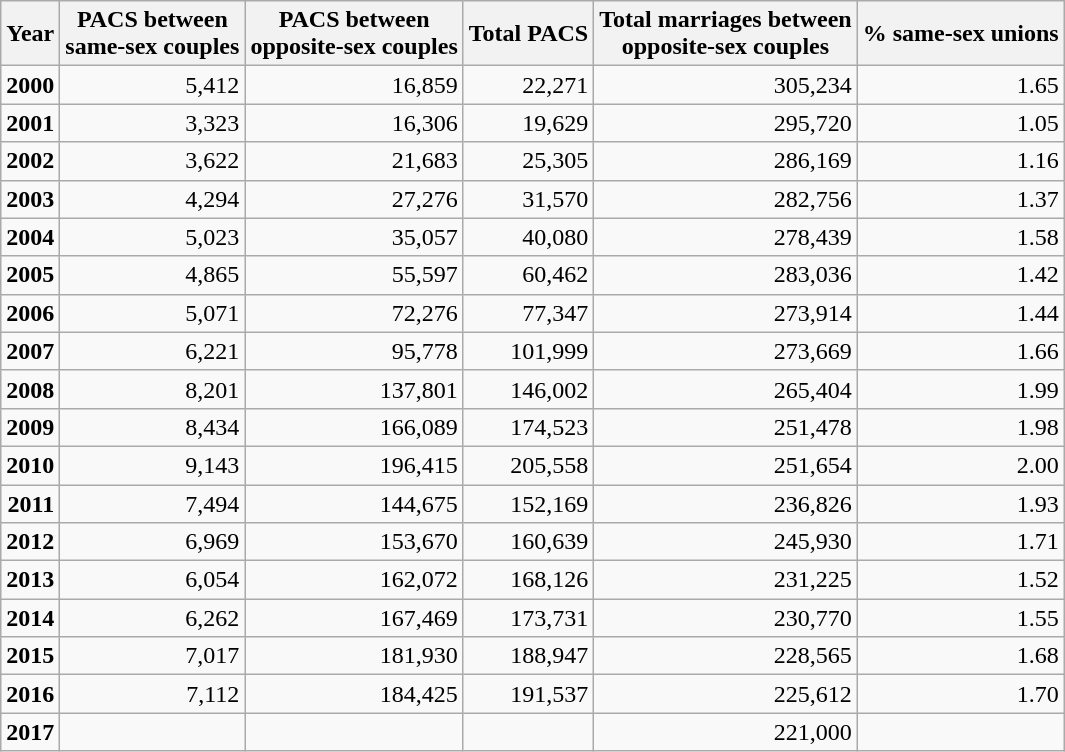<table class="wikitable">
<tr style="text-align:right;">
<th>Year</th>
<th>PACS between<br> same-sex couples</th>
<th>PACS between<br> opposite-sex couples</th>
<th>Total PACS</th>
<th>Total marriages between<br> opposite-sex couples</th>
<th>% same-sex unions</th>
</tr>
<tr style="text-align:right;">
<td><strong>2000</strong></td>
<td>5,412</td>
<td>16,859</td>
<td>22,271</td>
<td>305,234</td>
<td>1.65</td>
</tr>
<tr style="text-align:right;">
<td><strong>2001</strong></td>
<td>3,323</td>
<td>16,306</td>
<td>19,629</td>
<td>295,720</td>
<td>1.05</td>
</tr>
<tr style="text-align:right;">
<td><strong>2002</strong></td>
<td>3,622</td>
<td>21,683</td>
<td>25,305</td>
<td>286,169</td>
<td>1.16</td>
</tr>
<tr style="text-align:right;">
<td><strong>2003</strong></td>
<td>4,294</td>
<td>27,276</td>
<td>31,570</td>
<td>282,756</td>
<td>1.37</td>
</tr>
<tr style="text-align:right;">
<td><strong>2004</strong></td>
<td>5,023</td>
<td>35,057</td>
<td>40,080</td>
<td>278,439</td>
<td>1.58</td>
</tr>
<tr style="text-align:right;">
<td><strong>2005</strong></td>
<td>4,865</td>
<td>55,597</td>
<td>60,462</td>
<td>283,036</td>
<td>1.42</td>
</tr>
<tr style="text-align:right;">
<td><strong>2006</strong></td>
<td>5,071</td>
<td>72,276</td>
<td>77,347</td>
<td>273,914</td>
<td>1.44</td>
</tr>
<tr style="text-align:right;">
<td><strong>2007</strong></td>
<td>6,221</td>
<td>95,778</td>
<td>101,999</td>
<td>273,669</td>
<td>1.66</td>
</tr>
<tr style="text-align:right;">
<td><strong>2008</strong></td>
<td>8,201</td>
<td>137,801</td>
<td>146,002</td>
<td>265,404</td>
<td>1.99</td>
</tr>
<tr style="text-align:right;">
<td><strong>2009</strong></td>
<td>8,434</td>
<td>166,089</td>
<td>174,523</td>
<td>251,478</td>
<td>1.98</td>
</tr>
<tr style="text-align:right;">
<td><strong>2010</strong></td>
<td>9,143</td>
<td>196,415</td>
<td>205,558</td>
<td>251,654</td>
<td>2.00</td>
</tr>
<tr style="text-align:right;">
<td><strong>2011</strong></td>
<td>7,494</td>
<td>144,675</td>
<td>152,169</td>
<td>236,826</td>
<td>1.93</td>
</tr>
<tr style="text-align:right;">
<td><strong>2012</strong></td>
<td>6,969</td>
<td>153,670</td>
<td>160,639</td>
<td>245,930</td>
<td>1.71</td>
</tr>
<tr style="text-align:right;">
<td><strong>2013</strong></td>
<td>6,054</td>
<td>162,072</td>
<td>168,126</td>
<td>231,225</td>
<td>1.52</td>
</tr>
<tr style="text-align:right;">
<td><strong>2014</strong></td>
<td>6,262</td>
<td>167,469</td>
<td>173,731</td>
<td>230,770</td>
<td>1.55</td>
</tr>
<tr style="text-align:right;">
<td><strong>2015</strong></td>
<td>7,017</td>
<td>181,930</td>
<td>188,947</td>
<td>228,565</td>
<td>1.68</td>
</tr>
<tr style="text-align:right;">
<td><strong>2016</strong></td>
<td>7,112</td>
<td>184,425</td>
<td>191,537</td>
<td>225,612</td>
<td>1.70</td>
</tr>
<tr style="text-align:right;">
<td><strong>2017</strong></td>
<td></td>
<td></td>
<td></td>
<td>221,000</td>
<td></td>
</tr>
</table>
